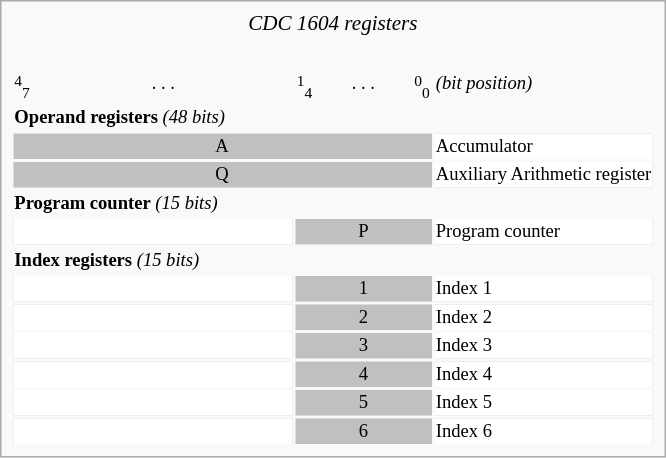<table class="infobox" style="font-size:88%">
<tr>
<td style="text-align:center"><em>CDC 1604 registers</em></td>
</tr>
<tr>
<td><br><table style="font-size:88%;">
<tr>
<td style="width:10px; text-align:center;"><sup>4</sup><sub>7</sub></td>
<td style="width:170px; text-align:center;">. . .</td>
<td style="width:10px; text-align:center;"><sup>1</sup><sub>4</sub></td>
<td style="width:60px; text-align:center;">. . .</td>
<td style="width:10px; text-align:center;"><sup>0</sup><sub>0</sub></td>
<td style="width:auto;"><em>(bit position)</em></td>
</tr>
<tr>
<td colspan="6"><strong>Operand registers</strong> <em>(48 bits)</em></td>
</tr>
<tr style="background:silver;color:black">
<td style="text-align:center" colspan="5">A</td>
<td style="width:auto; background:white; color:black;">Accumulator</td>
</tr>
<tr style="background:silver;color:black">
<td style="text-align:center" colspan="5">Q</td>
<td style="width:auto; background:white; color:black;">Auxiliary Arithmetic register</td>
</tr>
<tr>
<td colspan="6"><strong>Program counter</strong> <em>(15 bits)</em></td>
</tr>
<tr style="background:silver;color:black">
<td style="text-align:center;background:#FFF" colspan="2"> </td>
<td style="text-align:center" colspan="3">P</td>
<td style="width:auto; background:white; color:black;">Program counter</td>
</tr>
<tr>
<td colspan="6"><strong>Index registers</strong> <em>(15 bits)</em></td>
</tr>
<tr style="background:silver;color:black">
<td style="text-align:center;background:#FFF" colspan="2"> </td>
<td style="text-align:center" colspan="3">1</td>
<td style="width:auto; background:white; color:black;">Index 1</td>
</tr>
<tr style="background:silver;color:black">
<td style="text-align:center;background:#FFF" colspan="2"> </td>
<td style="text-align:center" colspan="3">2</td>
<td style="width:auto; background:white; color:black;">Index 2</td>
</tr>
<tr style="background:silver;color:black">
<td style="text-align:center;background:#FFF" colspan="2"> </td>
<td style="text-align:center" colspan="3">3</td>
<td style="width:auto; background:white; color:black;">Index 3</td>
</tr>
<tr style="background:silver;color:black">
<td style="text-align:center;background:#FFF" colspan="2"> </td>
<td style="text-align:center" colspan="3">4</td>
<td style="width:auto; background:white; color:black;">Index 4</td>
</tr>
<tr style="background:silver;color:black">
<td style="text-align:center;background:#FFF" colspan="2"> </td>
<td style="text-align:center" colspan="3">5</td>
<td style="width:auto; background:white; color:black;">Index 5</td>
</tr>
<tr style="background:silver;color:black">
<td style="text-align:center;background:#FFF" colspan="2"> </td>
<td style="text-align:center" colspan="3">6</td>
<td style="width:auto; background:white; color:black;">Index 6</td>
</tr>
</table>
</td>
</tr>
</table>
